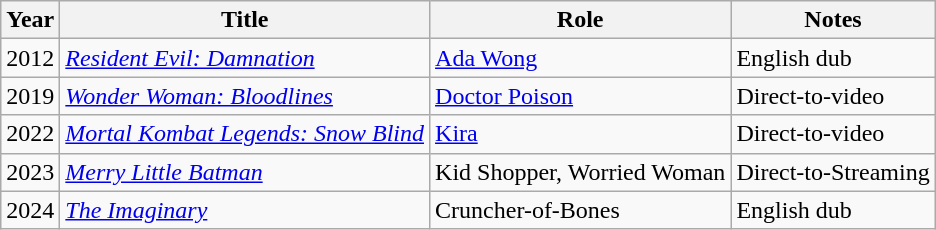<table class="wikitable sortable">
<tr>
<th>Year</th>
<th>Title</th>
<th>Role</th>
<th class="unsortable">Notes</th>
</tr>
<tr>
<td>2012</td>
<td><em><a href='#'>Resident Evil: Damnation</a></em></td>
<td><a href='#'>Ada Wong</a></td>
<td>English dub</td>
</tr>
<tr>
<td>2019</td>
<td><em><a href='#'>Wonder Woman: Bloodlines</a></em></td>
<td><a href='#'>Doctor Poison</a></td>
<td>Direct-to-video</td>
</tr>
<tr>
<td>2022</td>
<td><em><a href='#'>Mortal Kombat Legends: Snow Blind</a></em></td>
<td><a href='#'>Kira</a></td>
<td>Direct-to-video </td>
</tr>
<tr>
<td>2023</td>
<td><em><a href='#'>Merry Little Batman</a></em></td>
<td>Kid Shopper, Worried Woman</td>
<td>Direct-to-Streaming</td>
</tr>
<tr>
<td>2024</td>
<td><em><a href='#'>The Imaginary</a></em></td>
<td>Cruncher-of-Bones</td>
<td>English dub</td>
</tr>
</table>
